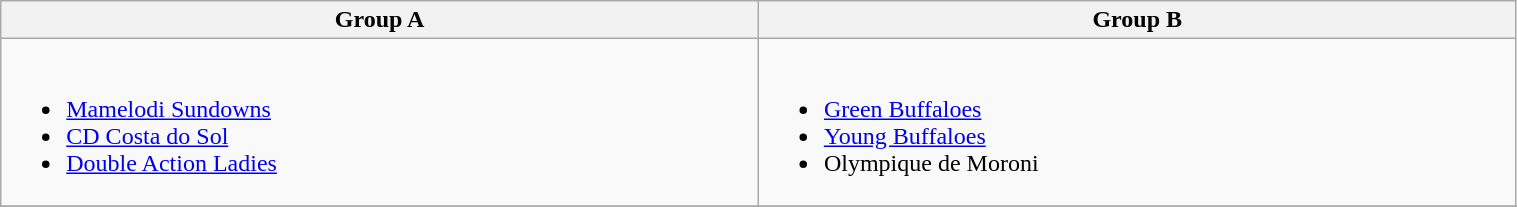<table class="wikitable" style="width:80%;">
<tr>
<th width=25%>Group A</th>
<th width=25%>Group B</th>
</tr>
<tr>
<td><br><ul><li> <a href='#'>Mamelodi Sundowns</a></li><li> <a href='#'>CD Costa do Sol</a></li><li> <a href='#'>Double Action Ladies</a></li></ul></td>
<td><br><ul><li> <a href='#'>Green Buffaloes</a></li><li> <a href='#'>Young Buffaloes</a></li><li> Olympique de Moroni</li></ul></td>
</tr>
<tr>
</tr>
</table>
